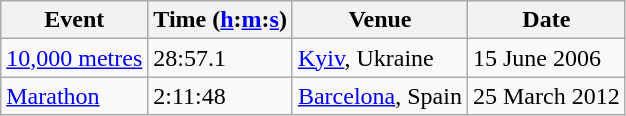<table class=wikitable>
<tr>
<th>Event</th>
<th>Time (<a href='#'>h</a>:<a href='#'>m</a>:<a href='#'>s</a>)</th>
<th>Venue</th>
<th>Date</th>
</tr>
<tr>
<td><a href='#'>10,000 metres</a></td>
<td>28:57.1</td>
<td><a href='#'>Kyiv</a>, Ukraine</td>
<td>15 June 2006</td>
</tr>
<tr>
<td><a href='#'>Marathon</a></td>
<td>2:11:48</td>
<td><a href='#'>Barcelona</a>, Spain</td>
<td>25 March 2012</td>
</tr>
</table>
